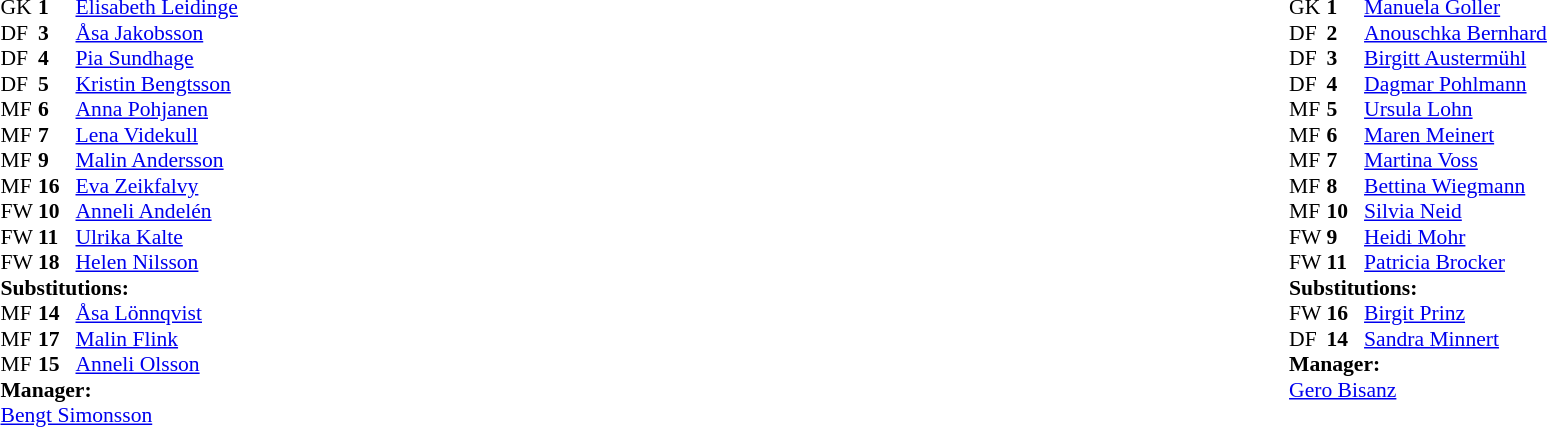<table width="100%">
<tr>
<td valign="top" width="40%"><br><table style="font-size:90%" cellspacing="0" cellpadding="0">
<tr>
<th width=25></th>
<th width=25></th>
</tr>
<tr>
<td>GK</td>
<td><strong>1</strong></td>
<td><a href='#'>Elisabeth Leidinge</a></td>
</tr>
<tr>
<td>DF</td>
<td><strong>3</strong></td>
<td><a href='#'>Åsa Jakobsson</a></td>
</tr>
<tr>
<td>DF</td>
<td><strong>4</strong></td>
<td><a href='#'>Pia Sundhage</a></td>
</tr>
<tr>
<td>DF</td>
<td><strong>5</strong></td>
<td><a href='#'>Kristin Bengtsson</a></td>
<td></td>
<td></td>
</tr>
<tr>
<td>MF</td>
<td><strong>6</strong></td>
<td><a href='#'>Anna Pohjanen</a></td>
<td></td>
<td></td>
</tr>
<tr>
<td>MF</td>
<td><strong>7</strong></td>
<td><a href='#'>Lena Videkull</a></td>
</tr>
<tr>
<td>MF</td>
<td><strong>9</strong></td>
<td><a href='#'>Malin Andersson</a></td>
</tr>
<tr>
<td>MF</td>
<td><strong>16</strong></td>
<td><a href='#'>Eva Zeikfalvy</a></td>
<td></td>
<td></td>
</tr>
<tr>
<td>FW</td>
<td><strong>10</strong></td>
<td><a href='#'>Anneli Andelén</a></td>
</tr>
<tr>
<td>FW</td>
<td><strong>11</strong></td>
<td><a href='#'>Ulrika Kalte</a></td>
</tr>
<tr>
<td>FW</td>
<td><strong>18</strong></td>
<td><a href='#'>Helen Nilsson</a></td>
</tr>
<tr>
<td colspan=3><strong>Substitutions:</strong></td>
</tr>
<tr>
<td>MF</td>
<td><strong>14</strong></td>
<td><a href='#'>Åsa Lönnqvist</a></td>
<td></td>
<td></td>
</tr>
<tr>
<td>MF</td>
<td><strong>17</strong></td>
<td><a href='#'>Malin Flink</a></td>
<td></td>
<td></td>
</tr>
<tr>
<td>MF</td>
<td><strong>15</strong></td>
<td><a href='#'>Anneli Olsson</a></td>
<td></td>
<td></td>
</tr>
<tr>
<td colspan=3><strong>Manager:</strong></td>
</tr>
<tr>
<td colspan=3><a href='#'>Bengt Simonsson</a></td>
</tr>
</table>
</td>
<td valign="top"></td>
<td valign="top" width="50%"><br><table style="font-size:90%; margin:auto" cellspacing="0" cellpadding="0">
<tr>
<th width=25></th>
<th width=25></th>
</tr>
<tr>
<td>GK</td>
<td><strong>1</strong></td>
<td><a href='#'>Manuela Goller</a></td>
</tr>
<tr>
<td>DF</td>
<td><strong>2</strong></td>
<td><a href='#'>Anouschka Bernhard</a></td>
</tr>
<tr>
<td>DF</td>
<td><strong>3</strong></td>
<td><a href='#'>Birgitt Austermühl</a></td>
<td></td>
</tr>
<tr>
<td>DF</td>
<td><strong>4</strong></td>
<td><a href='#'>Dagmar Pohlmann</a></td>
</tr>
<tr>
<td>MF</td>
<td><strong>5</strong></td>
<td><a href='#'>Ursula Lohn</a></td>
</tr>
<tr>
<td>MF</td>
<td><strong>6</strong></td>
<td><a href='#'>Maren Meinert</a></td>
</tr>
<tr>
<td>MF</td>
<td><strong>7</strong></td>
<td><a href='#'>Martina Voss</a></td>
<td></td>
<td></td>
</tr>
<tr>
<td>MF</td>
<td><strong>8</strong></td>
<td><a href='#'>Bettina Wiegmann</a></td>
</tr>
<tr>
<td>MF</td>
<td><strong>10</strong></td>
<td><a href='#'>Silvia Neid</a></td>
<td></td>
</tr>
<tr>
<td>FW</td>
<td><strong>9</strong></td>
<td><a href='#'>Heidi Mohr</a></td>
</tr>
<tr>
<td>FW</td>
<td><strong>11</strong></td>
<td><a href='#'>Patricia Brocker</a></td>
<td></td>
<td></td>
</tr>
<tr>
<td colspan=3><strong>Substitutions:</strong></td>
</tr>
<tr>
<td>FW</td>
<td><strong>16</strong></td>
<td><a href='#'>Birgit Prinz</a></td>
<td></td>
<td></td>
</tr>
<tr>
<td>DF</td>
<td><strong>14</strong></td>
<td><a href='#'>Sandra Minnert</a></td>
<td></td>
<td></td>
</tr>
<tr>
<td colspan=3><strong>Manager:</strong></td>
</tr>
<tr>
<td colspan=3><a href='#'>Gero Bisanz</a></td>
</tr>
</table>
</td>
</tr>
</table>
